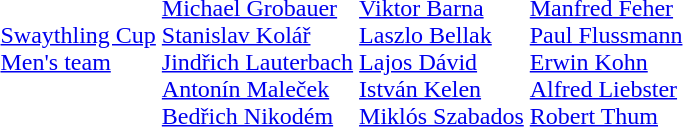<table>
<tr>
<td><a href='#'>Swaythling Cup<br>Men's team</a></td>
<td><br><a href='#'>Michael Grobauer</a><br><a href='#'>Stanislav Kolář</a><br><a href='#'>Jindřich Lauterbach</a><br><a href='#'>Antonín Maleček</a><br><a href='#'>Bedřich Nikodém</a></td>
<td><br><a href='#'>Viktor Barna</a><br><a href='#'>Laszlo Bellak</a><br><a href='#'>Lajos Dávid</a><br><a href='#'>István Kelen</a><br><a href='#'>Miklós Szabados</a></td>
<td><br><a href='#'>Manfred Feher</a><br><a href='#'>Paul Flussmann</a><br><a href='#'>Erwin Kohn</a><br><a href='#'>Alfred Liebster</a><br><a href='#'>Robert Thum</a></td>
</tr>
</table>
